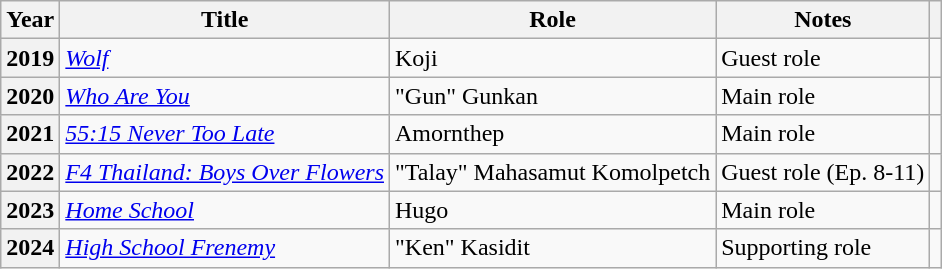<table class="wikitable sortable plainrowheaders">
<tr>
<th scope="col">Year</th>
<th scope="col">Title</th>
<th scope="col">Role</th>
<th scope="col" class="unsortable">Notes</th>
<th scope="col" class="unsortable"></th>
</tr>
<tr>
<th scope="row">2019</th>
<td><em><a href='#'>Wolf</a></em></td>
<td>Koji</td>
<td>Guest role</td>
<td style="text-align: center;"></td>
</tr>
<tr>
<th scope="row">2020</th>
<td><em><a href='#'>Who Are You</a></em></td>
<td>"Gun" Gunkan</td>
<td>Main role</td>
<td style="text-align: center;"></td>
</tr>
<tr>
<th scope="row">2021</th>
<td><em><a href='#'>55:15 Never Too Late</a></em></td>
<td>Amornthep</td>
<td>Main role</td>
<td style="text-align: center;"></td>
</tr>
<tr>
<th scope="row">2022</th>
<td><em><a href='#'>F4 Thailand: Boys Over Flowers</a></em></td>
<td>"Talay" Mahasamut Komolpetch</td>
<td>Guest role (Ep. 8-11)</td>
<td></td>
</tr>
<tr>
<th scope="row">2023</th>
<td><em><a href='#'>Home School</a></em></td>
<td>Hugo</td>
<td>Main role</td>
<td style="text-align: center;"></td>
</tr>
<tr>
<th scope="row">2024</th>
<td><em><a href='#'>High School Frenemy</a></em></td>
<td>"Ken" Kasidit</td>
<td>Supporting role</td>
<td></td>
</tr>
</table>
